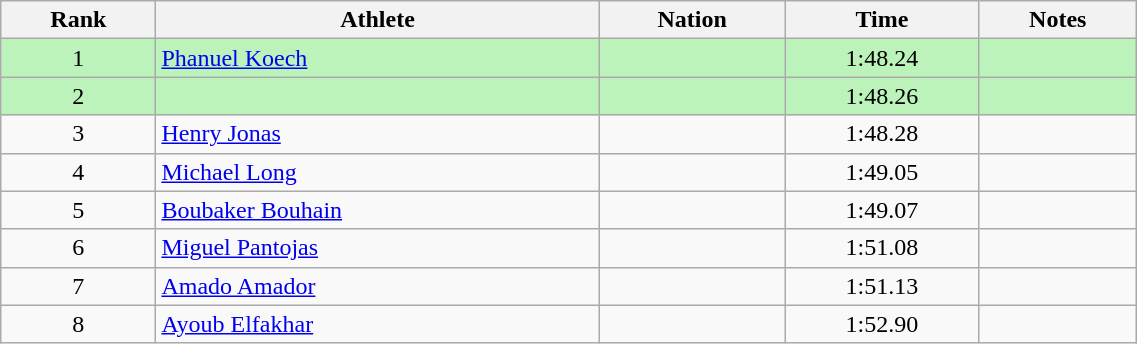<table class="wikitable sortable" style="text-align:center;width: 60%;">
<tr>
<th scope="col">Rank</th>
<th scope="col">Athlete</th>
<th scope="col">Nation</th>
<th scope="col">Time</th>
<th scope="col">Notes</th>
</tr>
<tr bgcolor=bbf3bb>
<td>1</td>
<td align=left><a href='#'>Phanuel Koech</a></td>
<td align=left></td>
<td>1:48.24</td>
<td></td>
</tr>
<tr bgcolor=bbf3bb>
<td>2</td>
<td align=left></td>
<td align=left></td>
<td>1:48.26</td>
<td></td>
</tr>
<tr>
<td>3</td>
<td align=left><a href='#'>Henry Jonas</a></td>
<td align=left></td>
<td>1:48.28</td>
<td></td>
</tr>
<tr>
<td>4</td>
<td align=left><a href='#'>Michael Long</a></td>
<td align=left></td>
<td>1:49.05</td>
<td></td>
</tr>
<tr>
<td>5</td>
<td align=left><a href='#'>Boubaker Bouhain</a></td>
<td align=left></td>
<td>1:49.07</td>
<td></td>
</tr>
<tr>
<td>6</td>
<td align=left><a href='#'>Miguel Pantojas</a></td>
<td align=left></td>
<td>1:51.08</td>
<td></td>
</tr>
<tr>
<td>7</td>
<td align=left><a href='#'>Amado Amador</a></td>
<td align=left></td>
<td>1:51.13</td>
<td></td>
</tr>
<tr>
<td>8</td>
<td align=left><a href='#'>Ayoub Elfakhar</a></td>
<td align=left></td>
<td>1:52.90</td>
<td></td>
</tr>
</table>
